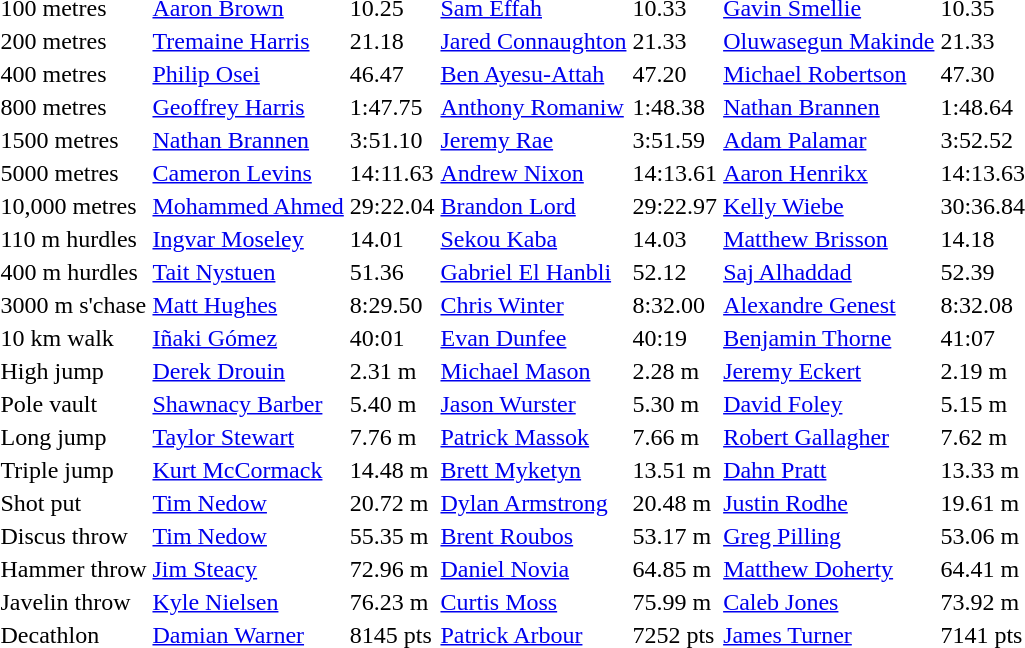<table>
<tr>
<td>100 metres</td>
<td><a href='#'>Aaron Brown</a></td>
<td>10.25</td>
<td><a href='#'>Sam Effah</a></td>
<td>10.33</td>
<td><a href='#'>Gavin Smellie</a></td>
<td>10.35</td>
</tr>
<tr>
<td>200 metres</td>
<td><a href='#'>Tremaine Harris</a></td>
<td>21.18</td>
<td><a href='#'>Jared Connaughton</a></td>
<td>21.33</td>
<td><a href='#'>Oluwasegun Makinde</a></td>
<td>21.33</td>
</tr>
<tr>
<td>400 metres</td>
<td><a href='#'>Philip Osei</a></td>
<td>46.47</td>
<td><a href='#'>Ben Ayesu-Attah</a></td>
<td>47.20</td>
<td><a href='#'>Michael Robertson</a></td>
<td>47.30</td>
</tr>
<tr>
<td>800 metres</td>
<td><a href='#'>Geoffrey Harris</a></td>
<td>1:47.75</td>
<td><a href='#'>Anthony Romaniw</a></td>
<td>1:48.38</td>
<td><a href='#'>Nathan Brannen</a></td>
<td>1:48.64</td>
</tr>
<tr>
<td>1500 metres</td>
<td><a href='#'>Nathan Brannen</a></td>
<td>3:51.10</td>
<td><a href='#'>Jeremy Rae</a></td>
<td>3:51.59</td>
<td><a href='#'>Adam Palamar</a></td>
<td>3:52.52</td>
</tr>
<tr>
<td>5000 metres</td>
<td><a href='#'>Cameron Levins</a></td>
<td>14:11.63</td>
<td><a href='#'>Andrew Nixon</a></td>
<td>14:13.61</td>
<td><a href='#'>Aaron Henrikx</a></td>
<td>14:13.63</td>
</tr>
<tr>
<td>10,000 metres</td>
<td><a href='#'>Mohammed Ahmed</a></td>
<td>29:22.04</td>
<td><a href='#'>Brandon Lord</a></td>
<td>29:22.97</td>
<td><a href='#'>Kelly Wiebe</a></td>
<td>30:36.84 </td>
</tr>
<tr>
<td>110 m hurdles</td>
<td><a href='#'>Ingvar Moseley</a></td>
<td>14.01</td>
<td><a href='#'>Sekou Kaba</a></td>
<td>14.03</td>
<td><a href='#'>Matthew Brisson</a></td>
<td>14.18</td>
</tr>
<tr>
<td>400 m hurdles</td>
<td><a href='#'>Tait Nystuen</a></td>
<td>51.36</td>
<td><a href='#'>Gabriel El Hanbli</a></td>
<td>52.12</td>
<td><a href='#'>Saj Alhaddad</a></td>
<td>52.39</td>
</tr>
<tr>
<td>3000 m s'chase</td>
<td><a href='#'>Matt Hughes</a></td>
<td>8:29.50</td>
<td><a href='#'>Chris Winter</a></td>
<td>8:32.00</td>
<td><a href='#'>Alexandre Genest</a></td>
<td>8:32.08</td>
</tr>
<tr>
<td>10 km walk</td>
<td><a href='#'>Iñaki Gómez</a></td>
<td>40:01 </td>
<td><a href='#'>Evan Dunfee</a></td>
<td>40:19 </td>
<td><a href='#'>Benjamin Thorne</a></td>
<td>41:07 </td>
</tr>
<tr>
<td>High jump</td>
<td><a href='#'>Derek Drouin</a></td>
<td>2.31 m</td>
<td><a href='#'>Michael Mason</a></td>
<td>2.28 m</td>
<td><a href='#'>Jeremy Eckert</a></td>
<td>2.19 m </td>
</tr>
<tr>
<td>Pole vault</td>
<td><a href='#'>Shawnacy Barber</a></td>
<td>5.40 m</td>
<td><a href='#'>Jason Wurster</a></td>
<td>5.30 m</td>
<td><a href='#'>David Foley</a></td>
<td>5.15 m</td>
</tr>
<tr>
<td>Long jump</td>
<td><a href='#'>Taylor Stewart</a></td>
<td>7.76 m</td>
<td><a href='#'>Patrick Massok</a></td>
<td>7.66 m</td>
<td><a href='#'>Robert Gallagher</a></td>
<td>7.62 m </td>
</tr>
<tr>
<td>Triple jump</td>
<td><a href='#'>Kurt McCormack</a></td>
<td>14.48 m</td>
<td><a href='#'>Brett Myketyn</a></td>
<td>13.51 m</td>
<td><a href='#'>Dahn Pratt</a></td>
<td>13.33 m</td>
</tr>
<tr>
<td>Shot put</td>
<td><a href='#'>Tim Nedow</a></td>
<td>20.72 m</td>
<td><a href='#'>Dylan Armstrong</a></td>
<td>20.48 m</td>
<td><a href='#'>Justin Rodhe</a></td>
<td>19.61 m</td>
</tr>
<tr>
<td>Discus throw</td>
<td><a href='#'>Tim Nedow</a></td>
<td>55.35 m</td>
<td><a href='#'>Brent Roubos</a></td>
<td>53.17 m</td>
<td><a href='#'>Greg Pilling</a></td>
<td>53.06 m</td>
</tr>
<tr>
<td>Hammer throw</td>
<td><a href='#'>Jim Steacy</a></td>
<td>72.96 m</td>
<td><a href='#'>Daniel Novia</a></td>
<td>64.85 m</td>
<td><a href='#'>Matthew Doherty</a></td>
<td>64.41 m</td>
</tr>
<tr>
<td>Javelin throw</td>
<td><a href='#'>Kyle Nielsen</a></td>
<td>76.23 m</td>
<td><a href='#'>Curtis Moss</a></td>
<td>75.99 m</td>
<td><a href='#'>Caleb Jones</a></td>
<td>73.92 m </td>
</tr>
<tr>
<td>Decathlon</td>
<td><a href='#'>Damian Warner</a></td>
<td>8145 pts</td>
<td><a href='#'>Patrick Arbour</a></td>
<td>7252 pts</td>
<td><a href='#'>James Turner</a></td>
<td>7141 pts </td>
</tr>
</table>
